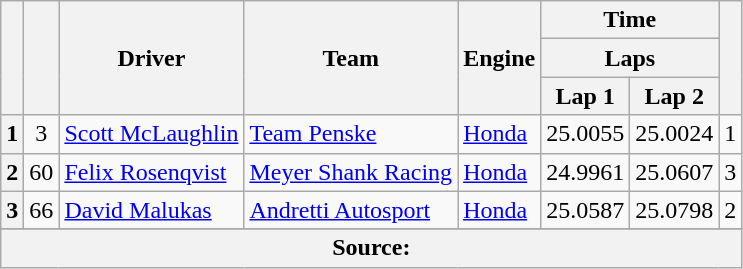<table class="wikitable sortable">
<tr>
<th rowspan="3"></th>
<th rowspan="3"></th>
<th rowspan="3">Driver</th>
<th rowspan="3">Team</th>
<th rowspan="3">Engine</th>
<th colspan="2">Time</th>
<th rowspan="3"></th>
</tr>
<tr>
<th colspan="2" scope="col">Laps</th>
</tr>
<tr>
<th scope="col">Lap 1</th>
<th scope="col">Lap 2</th>
</tr>
<tr>
<th>1</th>
<td align="center">3</td>
<td> <a href='#'>Scott McLaughlin</a></td>
<td><a href='#'>Team Penske</a></td>
<td><a href='#'>Honda</a></td>
<td data-sort-value="13" align="center">25.0055</td>
<td align="center">25.0024</td>
<td align="center">1</td>
</tr>
<tr>
<th>2</th>
<td align="center">60</td>
<td> <a href='#'>Felix Rosenqvist</a></td>
<td><a href='#'>Meyer Shank Racing</a></td>
<td><a href='#'>Honda</a></td>
<td align="center">24.9961</td>
<td data-sort-value="9" align="center">25.0607</td>
<td align="center">3</td>
</tr>
<tr>
<th>3</th>
<td align="center">66</td>
<td> <a href='#'>David Malukas</a></td>
<td><a href='#'>Andretti Autosport</a></td>
<td><a href='#'>Honda</a></td>
<td align="center">25.0587</td>
<td data-sort-value="2" align="center">25.0798</td>
<td align="center">2</td>
</tr>
<tr>
</tr>
<tr class="sortbottom">
<th colspan="8">Source:</th>
</tr>
</table>
